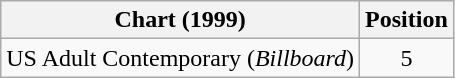<table class="wikitable">
<tr>
<th>Chart (1999)</th>
<th>Position</th>
</tr>
<tr>
<td>US Adult Contemporary (<em>Billboard</em>)</td>
<td align="center">5</td>
</tr>
</table>
